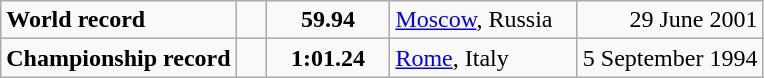<table class="wikitable">
<tr>
<td><strong>World record</strong></td>
<td style="padding-right:1em"></td>
<td style="text-align:center;padding-left:1em; padding-right:1em;"><strong>59.94</strong></td>
<td style="padding-right:1em"><a href='#'>Moscow</a>, Russia</td>
<td align=right>29 June 2001</td>
</tr>
<tr>
<td><strong>Championship record</strong></td>
<td style="padding-right:1em"></td>
<td style="text-align:center;padding-left:1em; padding-right:1em;"><strong>1:01.24</strong></td>
<td style="padding-right:1em"><a href='#'>Rome</a>, Italy</td>
<td align=right>5 September 1994</td>
</tr>
</table>
